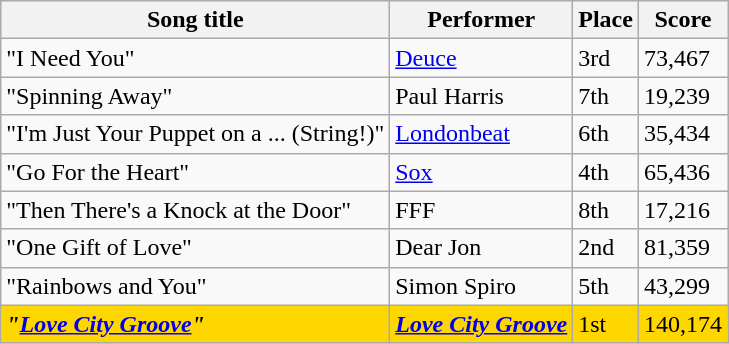<table class="sortable wikitable">
<tr>
<th>Song title</th>
<th>Performer</th>
<th>Place</th>
<th>Score</th>
</tr>
<tr>
<td>"I Need You"</td>
<td><a href='#'>Deuce</a></td>
<td>3rd</td>
<td>73,467</td>
</tr>
<tr>
<td>"Spinning Away"</td>
<td>Paul Harris</td>
<td>7th</td>
<td>19,239</td>
</tr>
<tr>
<td>"I'm Just Your Puppet on a ... (String!)"</td>
<td><a href='#'>Londonbeat</a></td>
<td>6th</td>
<td>35,434</td>
</tr>
<tr>
<td>"Go For the Heart"</td>
<td><a href='#'>Sox</a></td>
<td>4th</td>
<td>65,436</td>
</tr>
<tr>
<td>"Then There's a Knock at the Door"</td>
<td>FFF</td>
<td>8th</td>
<td>17,216</td>
</tr>
<tr>
<td>"One Gift of Love"</td>
<td>Dear Jon</td>
<td>2nd</td>
<td>81,359</td>
</tr>
<tr>
<td>"Rainbows and You"</td>
<td>Simon Spiro</td>
<td>5th</td>
<td>43,299</td>
</tr>
<tr style="background:gold;">
<td><strong><em>"<a href='#'>Love City Groove</a>"</em></strong></td>
<td><strong><em><a href='#'>Love City Groove</a></em></strong></td>
<td>1st</td>
<td>140,174</td>
</tr>
</table>
